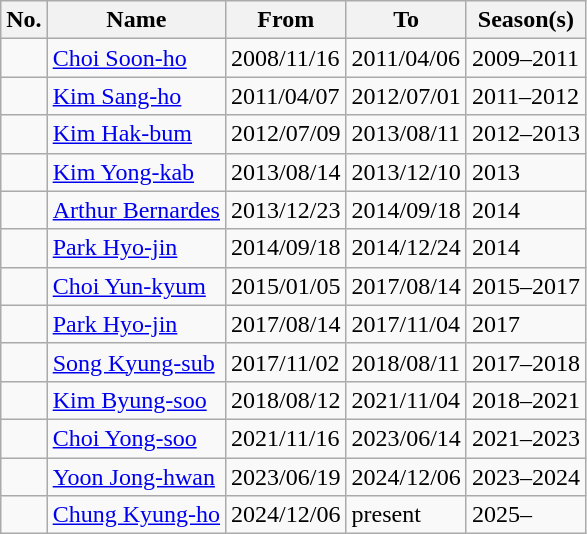<table class="wikitable">
<tr>
<th>No.</th>
<th>Name</th>
<th>From</th>
<th>To</th>
<th>Season(s)</th>
</tr>
<tr>
<td></td>
<td> <a href='#'>Choi Soon-ho</a></td>
<td>2008/11/16</td>
<td>2011/04/06</td>
<td>2009–2011</td>
</tr>
<tr>
<td></td>
<td> <a href='#'>Kim Sang-ho</a></td>
<td>2011/04/07</td>
<td>2012/07/01</td>
<td>2011–2012</td>
</tr>
<tr>
<td></td>
<td> <a href='#'>Kim Hak-bum</a></td>
<td>2012/07/09</td>
<td>2013/08/11</td>
<td>2012–2013</td>
</tr>
<tr>
<td></td>
<td> <a href='#'>Kim Yong-kab</a></td>
<td>2013/08/14</td>
<td>2013/12/10</td>
<td>2013</td>
</tr>
<tr>
<td></td>
<td> <a href='#'>Arthur Bernardes</a></td>
<td>2013/12/23</td>
<td>2014/09/18</td>
<td>2014</td>
</tr>
<tr>
<td></td>
<td> <a href='#'>Park Hyo-jin</a></td>
<td>2014/09/18</td>
<td>2014/12/24</td>
<td>2014</td>
</tr>
<tr>
<td></td>
<td> <a href='#'>Choi Yun-kyum</a></td>
<td>2015/01/05</td>
<td>2017/08/14</td>
<td>2015–2017</td>
</tr>
<tr>
<td></td>
<td> <a href='#'>Park Hyo-jin</a></td>
<td>2017/08/14</td>
<td>2017/11/04</td>
<td>2017</td>
</tr>
<tr>
<td></td>
<td> <a href='#'>Song Kyung-sub</a></td>
<td>2017/11/02</td>
<td>2018/08/11</td>
<td>2017–2018</td>
</tr>
<tr>
<td></td>
<td> <a href='#'>Kim Byung-soo</a></td>
<td>2018/08/12</td>
<td>2021/11/04</td>
<td>2018–2021</td>
</tr>
<tr>
<td></td>
<td> <a href='#'>Choi Yong-soo</a></td>
<td>2021/11/16</td>
<td>2023/06/14</td>
<td>2021–2023</td>
</tr>
<tr>
<td></td>
<td> <a href='#'>Yoon Jong-hwan</a></td>
<td>2023/06/19</td>
<td>2024/12/06</td>
<td>2023–2024</td>
</tr>
<tr>
<td></td>
<td> <a href='#'>Chung Kyung-ho</a></td>
<td>2024/12/06</td>
<td>present</td>
<td>2025–</td>
</tr>
</table>
